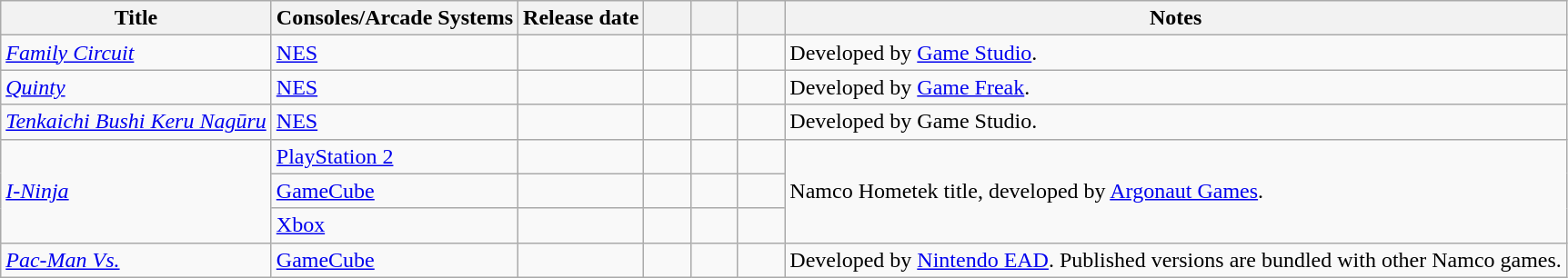<table class="wikitable sortable" width="auto">
<tr>
<th>Title</th>
<th>Consoles/Arcade Systems</th>
<th>Release date</th>
<th scope="col" style="width:3%;"></th>
<th scope="col" style="width:3%;"></th>
<th scope="col" style="width:3%;"></th>
<th class="unsortable">Notes</th>
</tr>
<tr>
<td><em><a href='#'>Family Circuit</a></em></td>
<td><a href='#'>NES</a></td>
<td></td>
<td></td>
<td></td>
<td></td>
<td>Developed by <a href='#'>Game Studio</a>.</td>
</tr>
<tr>
<td><em><a href='#'>Quinty</a></em></td>
<td><a href='#'>NES</a></td>
<td></td>
<td></td>
<td></td>
<td></td>
<td>Developed by <a href='#'>Game Freak</a>.</td>
</tr>
<tr>
<td><em><a href='#'>Tenkaichi Bushi Keru Nagūru</a></em></td>
<td><a href='#'>NES</a></td>
<td></td>
<td></td>
<td></td>
<td></td>
<td>Developed by Game Studio.</td>
</tr>
<tr>
<td scope="row" rowspan="3"><em><a href='#'>I-Ninja</a></em></td>
<td><a href='#'>PlayStation 2</a></td>
<td></td>
<td></td>
<td></td>
<td></td>
<td scope="row" rowspan="3">Namco Hometek title, developed by <a href='#'>Argonaut Games</a>.</td>
</tr>
<tr>
<td><a href='#'>GameCube</a></td>
<td></td>
<td></td>
<td></td>
<td></td>
</tr>
<tr>
<td><a href='#'>Xbox</a></td>
<td></td>
<td></td>
<td></td>
<td></td>
</tr>
<tr>
<td><em><a href='#'>Pac-Man Vs.</a></em></td>
<td><a href='#'>GameCube</a></td>
<td></td>
<td></td>
<td></td>
<td></td>
<td>Developed by <a href='#'>Nintendo EAD</a>. Published versions are bundled with other Namco games.</td>
</tr>
</table>
